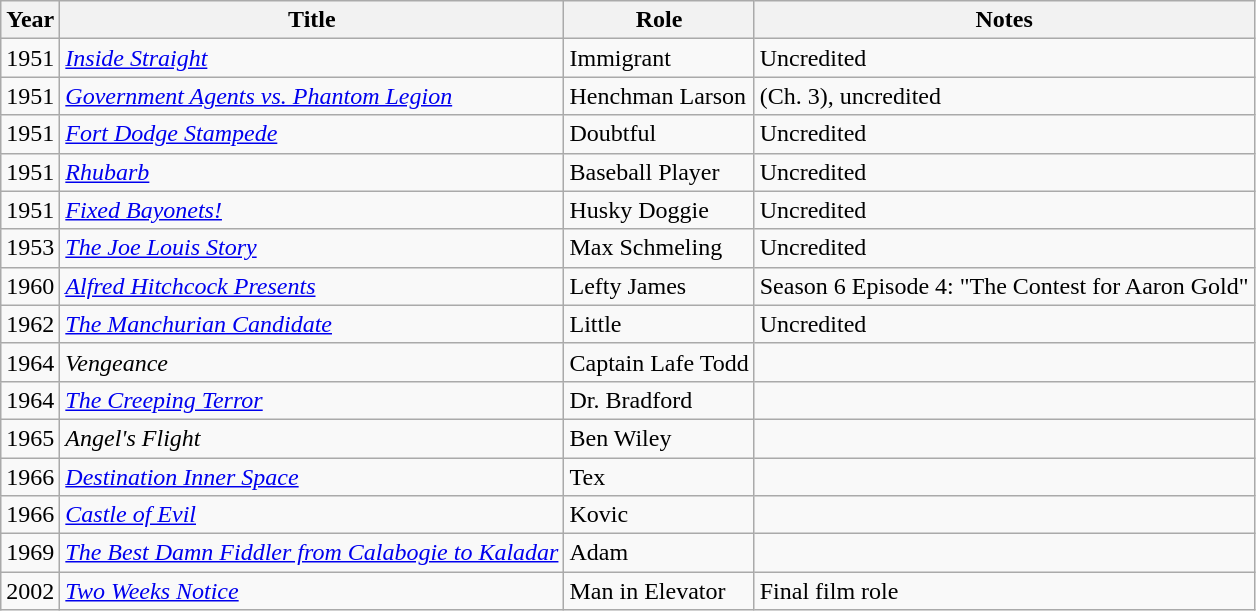<table class="wikitable">
<tr>
<th>Year</th>
<th>Title</th>
<th>Role</th>
<th>Notes</th>
</tr>
<tr>
<td>1951</td>
<td><em><a href='#'>Inside Straight</a></em></td>
<td>Immigrant</td>
<td>Uncredited</td>
</tr>
<tr>
<td>1951</td>
<td><em><a href='#'>Government Agents vs. Phantom Legion</a></em></td>
<td>Henchman Larson</td>
<td>(Ch. 3), uncredited</td>
</tr>
<tr>
<td>1951</td>
<td><em><a href='#'>Fort Dodge Stampede</a></em></td>
<td>Doubtful</td>
<td>Uncredited</td>
</tr>
<tr>
<td>1951</td>
<td><em><a href='#'>Rhubarb</a></em></td>
<td>Baseball Player</td>
<td>Uncredited</td>
</tr>
<tr>
<td>1951</td>
<td><em><a href='#'>Fixed Bayonets!</a></em></td>
<td>Husky Doggie</td>
<td>Uncredited</td>
</tr>
<tr>
<td>1953</td>
<td><em><a href='#'>The Joe Louis Story</a></em></td>
<td>Max Schmeling</td>
<td>Uncredited</td>
</tr>
<tr>
<td>1960</td>
<td><em><a href='#'>Alfred Hitchcock Presents</a></em></td>
<td>Lefty James</td>
<td>Season 6 Episode 4: "The Contest for Aaron Gold"</td>
</tr>
<tr>
<td>1962</td>
<td><em><a href='#'>The Manchurian Candidate</a></em></td>
<td>Little</td>
<td>Uncredited</td>
</tr>
<tr>
<td>1964</td>
<td><em>Vengeance</em></td>
<td>Captain Lafe Todd</td>
<td></td>
</tr>
<tr>
<td>1964</td>
<td><em><a href='#'>The Creeping Terror</a></em></td>
<td>Dr. Bradford</td>
<td></td>
</tr>
<tr>
<td>1965</td>
<td><em>Angel's Flight</em></td>
<td>Ben Wiley</td>
<td></td>
</tr>
<tr>
<td>1966</td>
<td><em><a href='#'>Destination Inner Space</a></em></td>
<td>Tex</td>
<td></td>
</tr>
<tr>
<td>1966</td>
<td><em><a href='#'>Castle of Evil</a></em></td>
<td>Kovic</td>
<td></td>
</tr>
<tr>
<td>1969</td>
<td><em><a href='#'>The Best Damn Fiddler from Calabogie to Kaladar</a></em></td>
<td>Adam</td>
<td></td>
</tr>
<tr>
<td>2002</td>
<td><em><a href='#'>Two Weeks Notice</a></em></td>
<td>Man in Elevator</td>
<td>Final film role</td>
</tr>
</table>
